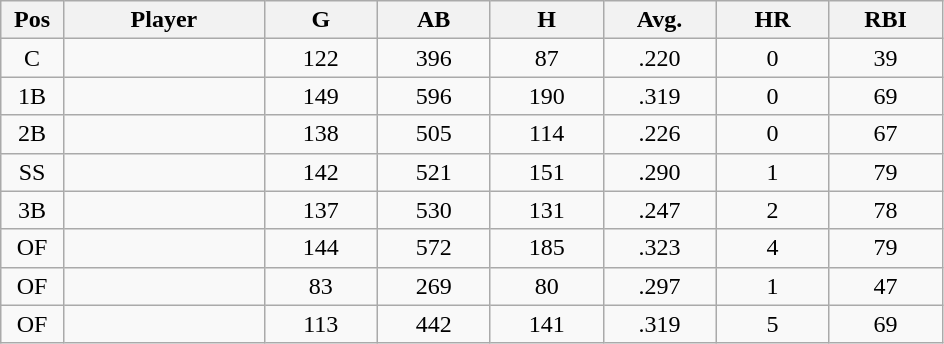<table class="wikitable sortable">
<tr>
<th bgcolor="#DDDDFF" width="5%">Pos</th>
<th bgcolor="#DDDDFF" width="16%">Player</th>
<th bgcolor="#DDDDFF" width="9%">G</th>
<th bgcolor="#DDDDFF" width="9%">AB</th>
<th bgcolor="#DDDDFF" width="9%">H</th>
<th bgcolor="#DDDDFF" width="9%">Avg.</th>
<th bgcolor="#DDDDFF" width="9%">HR</th>
<th bgcolor="#DDDDFF" width="9%">RBI</th>
</tr>
<tr align="center">
<td>C</td>
<td></td>
<td>122</td>
<td>396</td>
<td>87</td>
<td>.220</td>
<td>0</td>
<td>39</td>
</tr>
<tr align="center">
<td>1B</td>
<td></td>
<td>149</td>
<td>596</td>
<td>190</td>
<td>.319</td>
<td>0</td>
<td>69</td>
</tr>
<tr align="center">
<td>2B</td>
<td></td>
<td>138</td>
<td>505</td>
<td>114</td>
<td>.226</td>
<td>0</td>
<td>67</td>
</tr>
<tr align="center">
<td>SS</td>
<td></td>
<td>142</td>
<td>521</td>
<td>151</td>
<td>.290</td>
<td>1</td>
<td>79</td>
</tr>
<tr align="center">
<td>3B</td>
<td></td>
<td>137</td>
<td>530</td>
<td>131</td>
<td>.247</td>
<td>2</td>
<td>78</td>
</tr>
<tr align="center">
<td>OF</td>
<td></td>
<td>144</td>
<td>572</td>
<td>185</td>
<td>.323</td>
<td>4</td>
<td>79</td>
</tr>
<tr align="center">
<td>OF</td>
<td></td>
<td>83</td>
<td>269</td>
<td>80</td>
<td>.297</td>
<td>1</td>
<td>47</td>
</tr>
<tr align="center">
<td>OF</td>
<td></td>
<td>113</td>
<td>442</td>
<td>141</td>
<td>.319</td>
<td>5</td>
<td>69</td>
</tr>
</table>
